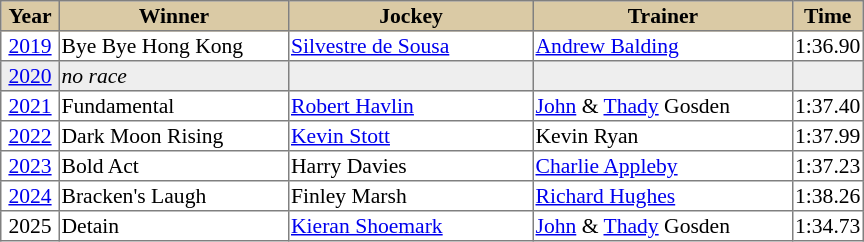<table class = "sortable" | border="1" style="border-collapse: collapse; font-size:90%">
<tr bgcolor="#DACAA5" align="center">
<th width="36px"><strong>Year</strong><br></th>
<th width="150px"><strong>Winner</strong><br></th>
<th width="160px"><strong>Jockey</strong><br></th>
<th width="170px"><strong>Trainer</strong><br></th>
<th><strong>Time</strong><br></th>
</tr>
<tr>
<td align=center><a href='#'>2019</a></td>
<td>Bye Bye Hong Kong</td>
<td><a href='#'>Silvestre de Sousa</a></td>
<td><a href='#'>Andrew Balding</a></td>
<td>1:36.90</td>
</tr>
<tr bgcolor="#eeeeee">
<td align=center><a href='#'>2020</a></td>
<td><em>no race</em></td>
<td></td>
<td></td>
<td></td>
</tr>
<tr>
<td align=center><a href='#'>2021</a></td>
<td>Fundamental</td>
<td><a href='#'>Robert Havlin</a></td>
<td><a href='#'>John</a> & <a href='#'>Thady</a> Gosden</td>
<td>1:37.40</td>
</tr>
<tr>
<td align=center><a href='#'>2022</a></td>
<td>Dark Moon Rising</td>
<td><a href='#'>Kevin Stott</a></td>
<td>Kevin Ryan</td>
<td>1:37.99</td>
</tr>
<tr>
<td align=center><a href='#'>2023</a></td>
<td>Bold Act</td>
<td>Harry Davies</td>
<td><a href='#'>Charlie Appleby</a></td>
<td>1:37.23</td>
</tr>
<tr>
<td align=center><a href='#'>2024</a></td>
<td>Bracken's Laugh</td>
<td>Finley Marsh</td>
<td><a href='#'>Richard Hughes</a></td>
<td>1:38.26</td>
</tr>
<tr>
<td align=center>2025</td>
<td>Detain</td>
<td><a href='#'>Kieran Shoemark</a></td>
<td><a href='#'>John</a> & <a href='#'>Thady</a> Gosden</td>
<td>1:34.73</td>
</tr>
</table>
